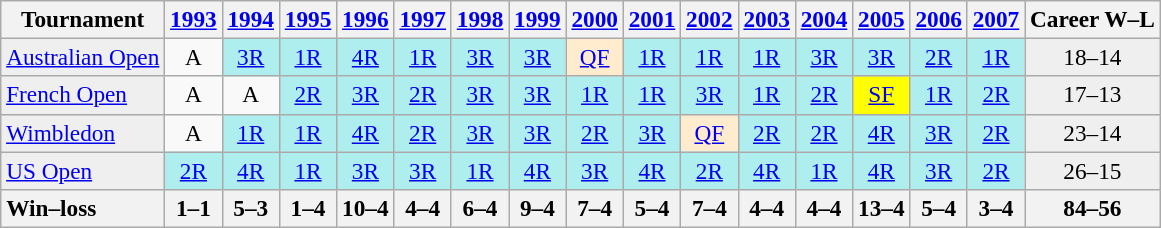<table class=wikitable style=text-align:center;font-size:97%>
<tr>
<th>Tournament</th>
<th><a href='#'>1993</a></th>
<th><a href='#'>1994</a></th>
<th><a href='#'>1995</a></th>
<th><a href='#'>1996</a></th>
<th><a href='#'>1997</a></th>
<th><a href='#'>1998</a></th>
<th><a href='#'>1999</a></th>
<th><a href='#'>2000</a></th>
<th><a href='#'>2001</a></th>
<th><a href='#'>2002</a></th>
<th><a href='#'>2003</a></th>
<th><a href='#'>2004</a></th>
<th><a href='#'>2005</a></th>
<th><a href='#'>2006</a></th>
<th><a href='#'>2007</a></th>
<th>Career W–L</th>
</tr>
<tr>
<td bgcolor=#EFEFEF align=left><a href='#'>Australian Open</a></td>
<td align="center">A</td>
<td align="center" style="background:#afeeee;"><a href='#'>3R</a></td>
<td align="center" style="background:#afeeee;"><a href='#'>1R</a></td>
<td align="center" style="background:#afeeee;"><a href='#'>4R</a></td>
<td align="center" style="background:#afeeee;"><a href='#'>1R</a></td>
<td align="center" style="background:#afeeee;"><a href='#'>3R</a></td>
<td align="center" style="background:#afeeee;"><a href='#'>3R</a></td>
<td align="center" style="background:#ffebcd;"><a href='#'>QF</a></td>
<td align="center" style="background:#afeeee;"><a href='#'>1R</a></td>
<td align="center" style="background:#afeeee;"><a href='#'>1R</a></td>
<td align="center" style="background:#afeeee;"><a href='#'>1R</a></td>
<td align="center" style="background:#afeeee;"><a href='#'>3R</a></td>
<td align="center" style="background:#afeeee;"><a href='#'>3R</a></td>
<td align="center" style="background:#afeeee;"><a href='#'>2R</a></td>
<td align="center" style="background:#afeeee;"><a href='#'>1R</a></td>
<td align="center" style="background:#EFEFEF;">18–14</td>
</tr>
<tr>
<td bgcolor=#EFEFEF align=left><a href='#'>French Open</a></td>
<td align="center">A</td>
<td align="center">A</td>
<td align="center" style="background:#afeeee;"><a href='#'>2R</a></td>
<td align="center" style="background:#afeeee;"><a href='#'>3R</a></td>
<td align="center" style="background:#afeeee;"><a href='#'>2R</a></td>
<td align="center" style="background:#afeeee;"><a href='#'>3R</a></td>
<td align="center" style="background:#afeeee;"><a href='#'>3R</a></td>
<td align="center" style="background:#afeeee;"><a href='#'>1R</a></td>
<td align="center" style="background:#afeeee;"><a href='#'>1R</a></td>
<td align="center" style="background:#afeeee;"><a href='#'>3R</a></td>
<td align="center" style="background:#afeeee;"><a href='#'>1R</a></td>
<td align="center" style="background:#afeeee;"><a href='#'>2R</a></td>
<td align="center" style="background:yellow;"><a href='#'>SF</a></td>
<td align="center" style="background:#afeeee;"><a href='#'>1R</a></td>
<td align="center" style="background:#afeeee;"><a href='#'>2R</a></td>
<td align="center" style="background:#EFEFEF;">17–13</td>
</tr>
<tr>
<td bgcolor=#EFEFEF align=left><a href='#'>Wimbledon</a></td>
<td align="center">A</td>
<td align="center" style="background:#afeeee;"><a href='#'>1R</a></td>
<td align="center" style="background:#afeeee;"><a href='#'>1R</a></td>
<td align="center" style="background:#afeeee;"><a href='#'>4R</a></td>
<td align="center" style="background:#afeeee;"><a href='#'>2R</a></td>
<td align="center" style="background:#afeeee;"><a href='#'>3R</a></td>
<td align="center" style="background:#afeeee;"><a href='#'>3R</a></td>
<td align="center" style="background:#afeeee;"><a href='#'>2R</a></td>
<td align="center" style="background:#afeeee;"><a href='#'>3R</a></td>
<td align="center" style="background:#ffebcd;"><a href='#'>QF</a></td>
<td align="center" style="background:#afeeee;"><a href='#'>2R</a></td>
<td align="center" style="background:#afeeee;"><a href='#'>2R</a></td>
<td align="center" style="background:#afeeee;"><a href='#'>4R</a></td>
<td align="center" style="background:#afeeee;"><a href='#'>3R</a></td>
<td align="center" style="background:#afeeee;"><a href='#'>2R</a></td>
<td align="center" style="background:#EFEFEF;">23–14</td>
</tr>
<tr>
<td bgcolor=#EFEFEF align=left><a href='#'>US Open</a></td>
<td align="center" style="background:#afeeee;"><a href='#'>2R</a></td>
<td align="center" style="background:#afeeee;"><a href='#'>4R</a></td>
<td align="center" style="background:#afeeee;"><a href='#'>1R</a></td>
<td align="center" style="background:#afeeee;"><a href='#'>3R</a></td>
<td align="center" style="background:#afeeee;"><a href='#'>3R</a></td>
<td align="center" style="background:#afeeee;"><a href='#'>1R</a></td>
<td align="center" style="background:#afeeee;"><a href='#'>4R</a></td>
<td align="center" style="background:#afeeee;"><a href='#'>3R</a></td>
<td align="center" style="background:#afeeee;"><a href='#'>4R</a></td>
<td align="center" style="background:#afeeee;"><a href='#'>2R</a></td>
<td align="center" style="background:#afeeee;"><a href='#'>4R</a></td>
<td align="center" style="background:#afeeee;"><a href='#'>1R</a></td>
<td align="center" style="background:#afeeee;"><a href='#'>4R</a></td>
<td align="center" style="background:#afeeee;"><a href='#'>3R</a></td>
<td align="center" style="background:#afeeee;"><a href='#'>2R</a></td>
<td align="center" style="background:#EFEFEF;">26–15</td>
</tr>
<tr>
<th style="text-align:left;">Win–loss</th>
<th>1–1</th>
<th>5–3</th>
<th>1–4</th>
<th>10–4</th>
<th>4–4</th>
<th>6–4</th>
<th>9–4</th>
<th>7–4</th>
<th>5–4</th>
<th>7–4</th>
<th>4–4</th>
<th>4–4</th>
<th>13–4</th>
<th>5–4</th>
<th>3–4</th>
<th>84–56</th>
</tr>
</table>
